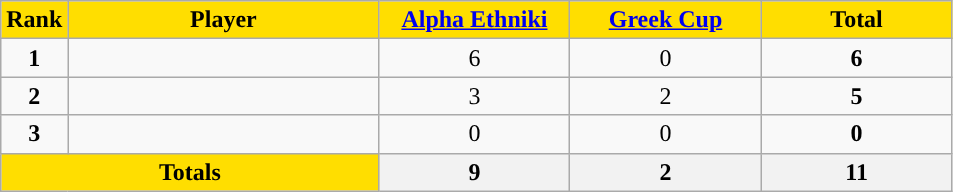<table class="wikitable sortable" style="text-align:center">
<tr>
<th style="background:#FFDE00">Rank</th>
<th width=200 style="background:#FFDE00">Player</th>
<th width=120 style="background:#FFDE00"><a href='#'>Alpha Ethniki</a></th>
<th width=120 style="background:#FFDE00"><a href='#'>Greek Cup</a></th>
<th width=120 style="background:#FFDE00">Total</th>
</tr>
<tr>
<td><strong>1</strong></td>
<td align=left></td>
<td>6</td>
<td>0</td>
<td><strong>6</strong></td>
</tr>
<tr>
<td><strong>2</strong></td>
<td align=left></td>
<td>3</td>
<td>2</td>
<td><strong>5</strong></td>
</tr>
<tr>
<td><strong>3</strong></td>
<td align=left></td>
<td>0</td>
<td>0</td>
<td><strong>0</strong></td>
</tr>
<tr class="sortbottom">
<th colspan=2 style="background:#FFDE00"><strong>Totals</strong></th>
<th><strong> 9</strong></th>
<th><strong> 2</strong></th>
<th><strong>11</strong></th>
</tr>
</table>
